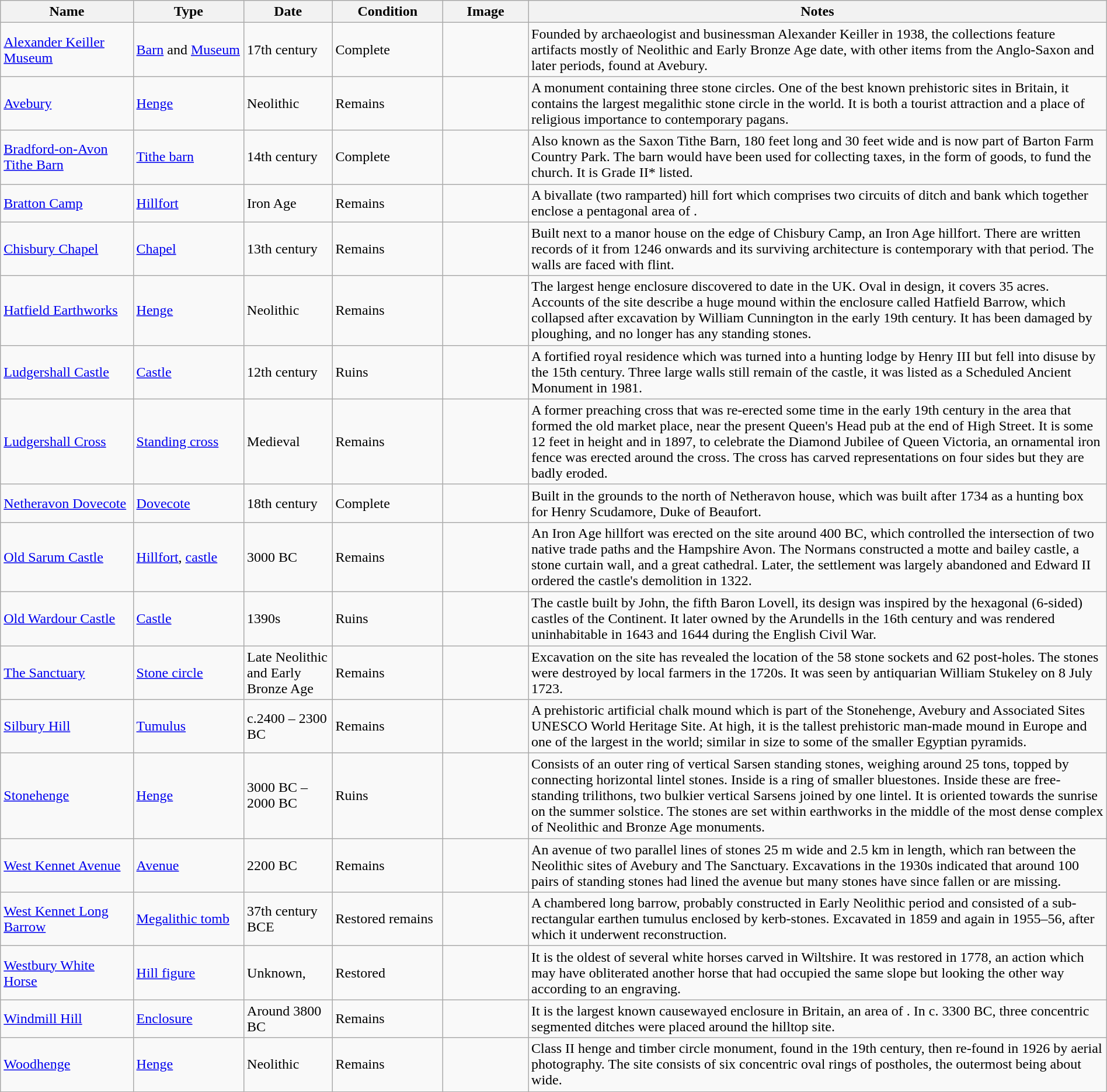<table class="wikitable sortable" width="100%">
<tr>
<th width="12%">Name</th>
<th width="10%">Type</th>
<th width="8%">Date</th>
<th width="10%">Condition</th>
<th class="unsortable" width="90px">Image</th>
<th class="unsortable">Notes</th>
</tr>
<tr>
<td><a href='#'>Alexander Keiller Museum</a></td>
<td><a href='#'>Barn</a> and <a href='#'>Museum</a></td>
<td>17th century</td>
<td>Complete</td>
<td></td>
<td>Founded by archaeologist and businessman Alexander Keiller in 1938, the collections feature artifacts mostly of Neolithic and Early Bronze Age date, with other items from the Anglo-Saxon and later periods, found at Avebury.</td>
</tr>
<tr>
<td><a href='#'>Avebury</a></td>
<td><a href='#'>Henge</a></td>
<td>Neolithic</td>
<td>Remains</td>
<td></td>
<td>A monument containing three stone circles. One of the best known prehistoric sites in Britain, it contains the largest megalithic stone circle in the world. It is both a tourist attraction and a place of religious importance to contemporary pagans.</td>
</tr>
<tr>
<td><a href='#'>Bradford-on-Avon Tithe Barn</a></td>
<td><a href='#'>Tithe barn</a></td>
<td>14th century</td>
<td>Complete</td>
<td></td>
<td>Also known as the Saxon Tithe Barn, 180 feet long and 30 feet wide and is now part of Barton Farm Country Park. The barn would have been used for collecting taxes, in the form of goods, to fund the church. It is Grade II* listed.</td>
</tr>
<tr>
<td><a href='#'>Bratton Camp</a></td>
<td><a href='#'>Hillfort</a></td>
<td>Iron Age</td>
<td>Remains</td>
<td></td>
<td>A bivallate (two ramparted) hill fort which comprises two circuits of ditch and bank which together enclose a pentagonal area of .</td>
</tr>
<tr>
<td><a href='#'>Chisbury Chapel</a></td>
<td><a href='#'>Chapel</a></td>
<td>13th century</td>
<td>Remains</td>
<td></td>
<td>Built next to a manor house on the edge of Chisbury Camp, an Iron Age hillfort. There are written records of it from 1246 onwards and its surviving architecture is contemporary with that period. The walls are faced with flint.</td>
</tr>
<tr>
<td><a href='#'>Hatfield Earthworks</a></td>
<td><a href='#'>Henge</a></td>
<td>Neolithic</td>
<td>Remains</td>
<td></td>
<td>The largest henge enclosure discovered to date in the UK. Oval in design, it covers 35 acres. Accounts of the site describe a huge mound within the enclosure called Hatfield Barrow, which collapsed after excavation by William Cunnington in the early 19th century. It has been damaged by ploughing, and no longer has any standing stones.</td>
</tr>
<tr>
<td><a href='#'>Ludgershall Castle</a></td>
<td><a href='#'>Castle</a></td>
<td>12th century</td>
<td>Ruins</td>
<td></td>
<td>A fortified royal residence which was turned into a hunting lodge by Henry III but fell into disuse by the 15th century. Three large walls still remain of the castle, it was listed as a Scheduled Ancient Monument in 1981.</td>
</tr>
<tr>
<td><a href='#'>Ludgershall Cross</a></td>
<td><a href='#'>Standing cross</a></td>
<td>Medieval</td>
<td>Remains</td>
<td></td>
<td>A former preaching cross that was re-erected some time in the early 19th century in the area that formed the old market place, near the present Queen's Head pub at the end of High Street. It is some 12 feet in height and in 1897, to celebrate the Diamond Jubilee of Queen Victoria, an ornamental iron fence was erected around the cross. The cross has carved representations on four sides but they are badly eroded.</td>
</tr>
<tr>
<td><a href='#'>Netheravon Dovecote</a></td>
<td><a href='#'>Dovecote</a></td>
<td>18th century</td>
<td>Complete</td>
<td></td>
<td>Built in the grounds to the north of Netheravon house, which was built after 1734 as a hunting box for Henry Scudamore, Duke of Beaufort.</td>
</tr>
<tr>
<td><a href='#'>Old Sarum Castle</a></td>
<td><a href='#'>Hillfort</a>, <a href='#'>castle</a></td>
<td>3000 BC</td>
<td>Remains</td>
<td></td>
<td>An Iron Age hillfort was erected on the site around 400 BC, which controlled the intersection of two native trade paths and the Hampshire Avon. The Normans constructed a motte and bailey castle, a stone curtain wall, and a great cathedral. Later, the settlement was largely abandoned and Edward II ordered the castle's demolition in 1322.</td>
</tr>
<tr>
<td><a href='#'>Old Wardour Castle</a></td>
<td><a href='#'>Castle</a></td>
<td>1390s</td>
<td>Ruins</td>
<td></td>
<td>The castle built by John, the fifth Baron Lovell, its design was inspired by the hexagonal (6-sided) castles of the Continent. It later owned by the Arundells in the 16th century and was rendered uninhabitable in 1643 and 1644 during the English Civil War.</td>
</tr>
<tr>
<td><a href='#'>The Sanctuary</a></td>
<td><a href='#'>Stone circle</a></td>
<td>Late Neolithic and Early Bronze Age</td>
<td>Remains</td>
<td></td>
<td>Excavation on the site has revealed the location of the 58 stone sockets and 62 post-holes. The stones were destroyed by local farmers in the 1720s. It was seen by antiquarian William Stukeley on 8 July 1723.</td>
</tr>
<tr>
<td><a href='#'>Silbury Hill</a></td>
<td><a href='#'>Tumulus</a></td>
<td>c.2400 – 2300 BC</td>
<td>Remains</td>
<td></td>
<td>A prehistoric artificial chalk mound which is part of the Stonehenge, Avebury and Associated Sites UNESCO World Heritage Site. At  high, it is the tallest prehistoric man-made mound in Europe and one of the largest in the world; similar in size to some of the smaller Egyptian pyramids.</td>
</tr>
<tr>
<td><a href='#'>Stonehenge</a></td>
<td><a href='#'>Henge</a></td>
<td>3000 BC – 2000 BC</td>
<td>Ruins</td>
<td></td>
<td>Consists of an outer ring of vertical Sarsen standing stones, weighing around 25 tons, topped by connecting horizontal lintel stones. Inside is a ring of smaller bluestones. Inside these are free-standing trilithons, two bulkier vertical Sarsens joined by one lintel. It is oriented towards the sunrise on the summer solstice. The stones are set within earthworks in the middle of the most dense complex of Neolithic and Bronze Age monuments.</td>
</tr>
<tr>
<td><a href='#'>West Kennet Avenue</a></td>
<td><a href='#'>Avenue</a></td>
<td>2200 BC</td>
<td>Remains</td>
<td></td>
<td>An avenue of two parallel lines of stones 25 m wide and 2.5 km in length, which ran between the Neolithic sites of Avebury and The Sanctuary. Excavations in the 1930s indicated that around 100 pairs of standing stones had lined the avenue but many stones have since fallen or are missing.</td>
</tr>
<tr>
<td><a href='#'>West Kennet Long Barrow</a></td>
<td><a href='#'>Megalithic tomb</a></td>
<td>37th century BCE</td>
<td>Restored remains</td>
<td></td>
<td>A chambered long barrow, probably constructed in Early Neolithic period and consisted of a sub-rectangular earthen tumulus enclosed by kerb-stones. Excavated in 1859 and again in 1955–56, after which it underwent reconstruction.</td>
</tr>
<tr>
<td><a href='#'>Westbury White Horse</a></td>
<td><a href='#'>Hill figure</a></td>
<td>Unknown,</td>
<td>Restored</td>
<td></td>
<td>It is the oldest of several white horses carved in Wiltshire. It was restored in 1778, an action which may have obliterated another horse that had occupied the same slope but looking the other way according to an engraving.</td>
</tr>
<tr>
<td><a href='#'>Windmill Hill</a></td>
<td><a href='#'>Enclosure</a></td>
<td>Around 3800 BC</td>
<td>Remains</td>
<td></td>
<td>It is the largest known causewayed enclosure in Britain, an area of . In c. 3300 BC, three concentric segmented ditches were placed around the hilltop site.</td>
</tr>
<tr>
<td><a href='#'>Woodhenge</a></td>
<td><a href='#'>Henge</a></td>
<td>Neolithic</td>
<td>Remains</td>
<td></td>
<td>Class II henge and timber circle monument, found in the 19th century, then re-found in 1926 by aerial photography. The site consists of six concentric oval rings of postholes, the outermost being about  wide.</td>
</tr>
</table>
